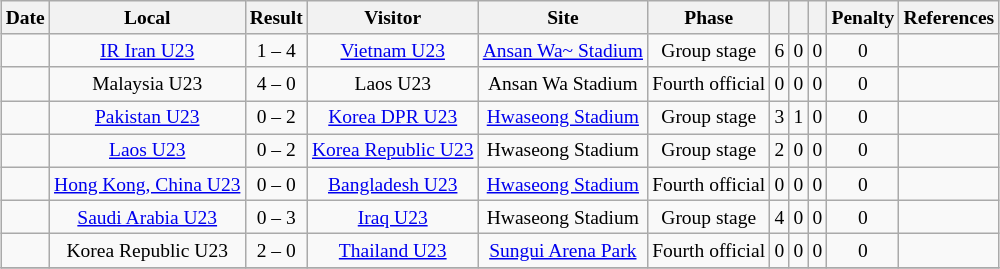<table class="wikitable" style="margin:1em auto 1em auto; text-align:center; font-size:small;">
<tr>
<th>Date</th>
<th>Local</th>
<th>Result</th>
<th>Visitor</th>
<th>Site</th>
<th>Phase</th>
<th></th>
<th></th>
<th></th>
<th>Penalty</th>
<th>References</th>
</tr>
<tr>
<td></td>
<td><a href='#'>IR Iran U23</a></td>
<td>1 – 4</td>
<td><a href='#'>Vietnam U23</a></td>
<td><a href='#'>Ansan Wa~ Stadium</a></td>
<td>Group stage</td>
<td>6</td>
<td>0</td>
<td>0</td>
<td>0</td>
<td></td>
</tr>
<tr>
<td></td>
<td>Malaysia U23</td>
<td>4 – 0</td>
<td>Laos U23</td>
<td>Ansan Wa Stadium</td>
<td>Fourth official</td>
<td>0</td>
<td>0</td>
<td>0</td>
<td>0</td>
<td></td>
</tr>
<tr>
<td></td>
<td><a href='#'>Pakistan U23</a></td>
<td>0 – 2</td>
<td><a href='#'>Korea DPR U23</a></td>
<td><a href='#'>Hwaseong Stadium</a></td>
<td>Group stage</td>
<td>3</td>
<td>1</td>
<td>0</td>
<td>0</td>
<td></td>
</tr>
<tr>
<td></td>
<td><a href='#'>Laos U23</a></td>
<td>0 – 2</td>
<td><a href='#'>Korea Republic U23</a></td>
<td>Hwaseong Stadium</td>
<td>Group stage</td>
<td>2</td>
<td>0</td>
<td>0</td>
<td>0</td>
<td></td>
</tr>
<tr>
<td></td>
<td><a href='#'>Hong Kong, China U23</a></td>
<td>0 – 0</td>
<td><a href='#'>Bangladesh U23</a></td>
<td><a href='#'>Hwaseong Stadium</a></td>
<td>Fourth official</td>
<td>0</td>
<td>0</td>
<td>0</td>
<td>0</td>
<td></td>
</tr>
<tr>
<td></td>
<td><a href='#'>Saudi Arabia U23</a></td>
<td>0 – 3</td>
<td><a href='#'>Iraq U23</a></td>
<td>Hwaseong Stadium</td>
<td>Group stage</td>
<td>4</td>
<td>0</td>
<td>0</td>
<td>0</td>
<td></td>
</tr>
<tr>
<td></td>
<td>Korea Republic U23</td>
<td>2 – 0</td>
<td><a href='#'>Thailand U23</a></td>
<td><a href='#'>Sungui Arena Park</a></td>
<td>Fourth official</td>
<td>0</td>
<td>0</td>
<td>0</td>
<td>0</td>
<td></td>
</tr>
<tr>
</tr>
</table>
